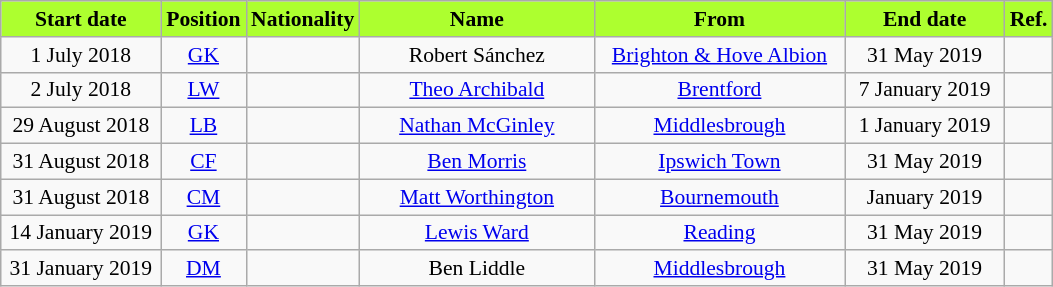<table class="wikitable"  style="text-align:center; font-size:90%; ">
<tr>
<th style="background:#ADFF2F; color:#000000; width:100px;">Start date</th>
<th style="background:#ADFF2F; color:#000000; width:50px;">Position</th>
<th style="background:#ADFF2F; color:#000000; width:50px;">Nationality</th>
<th style="background:#ADFF2F; color:#000000; width:150px;">Name</th>
<th style="background:#ADFF2F; color:#000000; width:160px;">From</th>
<th style="background:#ADFF2F; color:#000000; width:100px;">End date</th>
<th style="background:#ADFF2F; color:#000000; width:25px;">Ref.</th>
</tr>
<tr>
<td>1 July 2018</td>
<td><a href='#'>GK</a></td>
<td></td>
<td>Robert Sánchez</td>
<td><a href='#'>Brighton & Hove Albion</a></td>
<td>31 May 2019</td>
<td></td>
</tr>
<tr>
<td>2 July 2018</td>
<td><a href='#'>LW</a></td>
<td></td>
<td><a href='#'>Theo Archibald</a></td>
<td><a href='#'>Brentford</a></td>
<td>7 January 2019</td>
<td></td>
</tr>
<tr>
<td>29 August 2018</td>
<td><a href='#'>LB</a></td>
<td></td>
<td><a href='#'>Nathan McGinley</a></td>
<td><a href='#'>Middlesbrough</a></td>
<td>1 January 2019</td>
<td></td>
</tr>
<tr>
<td>31 August 2018</td>
<td><a href='#'>CF</a></td>
<td></td>
<td><a href='#'>Ben Morris</a></td>
<td><a href='#'>Ipswich Town</a></td>
<td>31 May 2019</td>
<td></td>
</tr>
<tr>
<td>31 August 2018</td>
<td><a href='#'>CM</a></td>
<td></td>
<td><a href='#'>Matt Worthington</a></td>
<td><a href='#'>Bournemouth</a></td>
<td>January 2019</td>
<td></td>
</tr>
<tr>
<td>14 January 2019</td>
<td><a href='#'>GK</a></td>
<td></td>
<td><a href='#'>Lewis Ward</a></td>
<td><a href='#'>Reading</a></td>
<td>31 May 2019</td>
<td></td>
</tr>
<tr>
<td>31 January 2019</td>
<td><a href='#'>DM</a></td>
<td></td>
<td>Ben Liddle</td>
<td><a href='#'>Middlesbrough</a></td>
<td>31 May 2019</td>
<td></td>
</tr>
</table>
